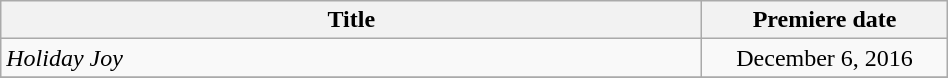<table class="wikitable plainrowheaders sortable" style="width:50%;text-align:center;">
<tr>
<th scope="col" style="width:40%;">Title</th>
<th scope="col" style="width:14%;">Premiere date</th>
</tr>
<tr>
<td scope="row" style="text-align:left;"><em>Holiday Joy</em></td>
<td>December 6, 2016</td>
</tr>
<tr>
</tr>
</table>
